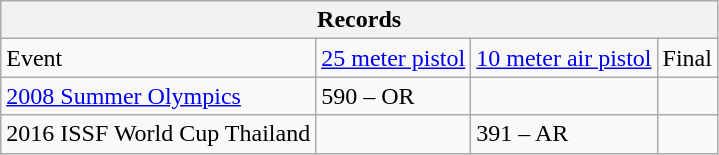<table class="wikitable">
<tr>
<th colspan="4">Records</th>
</tr>
<tr>
<td>Event</td>
<td><a href='#'>25 meter pistol</a></td>
<td><a href='#'>10 meter air pistol</a></td>
<td>Final</td>
</tr>
<tr>
<td><a href='#'>2008 Summer Olympics</a></td>
<td>590 – OR</td>
<td></td>
<td></td>
</tr>
<tr>
<td>2016 ISSF World Cup Thailand</td>
<td></td>
<td>391 – AR</td>
<td></td>
</tr>
</table>
